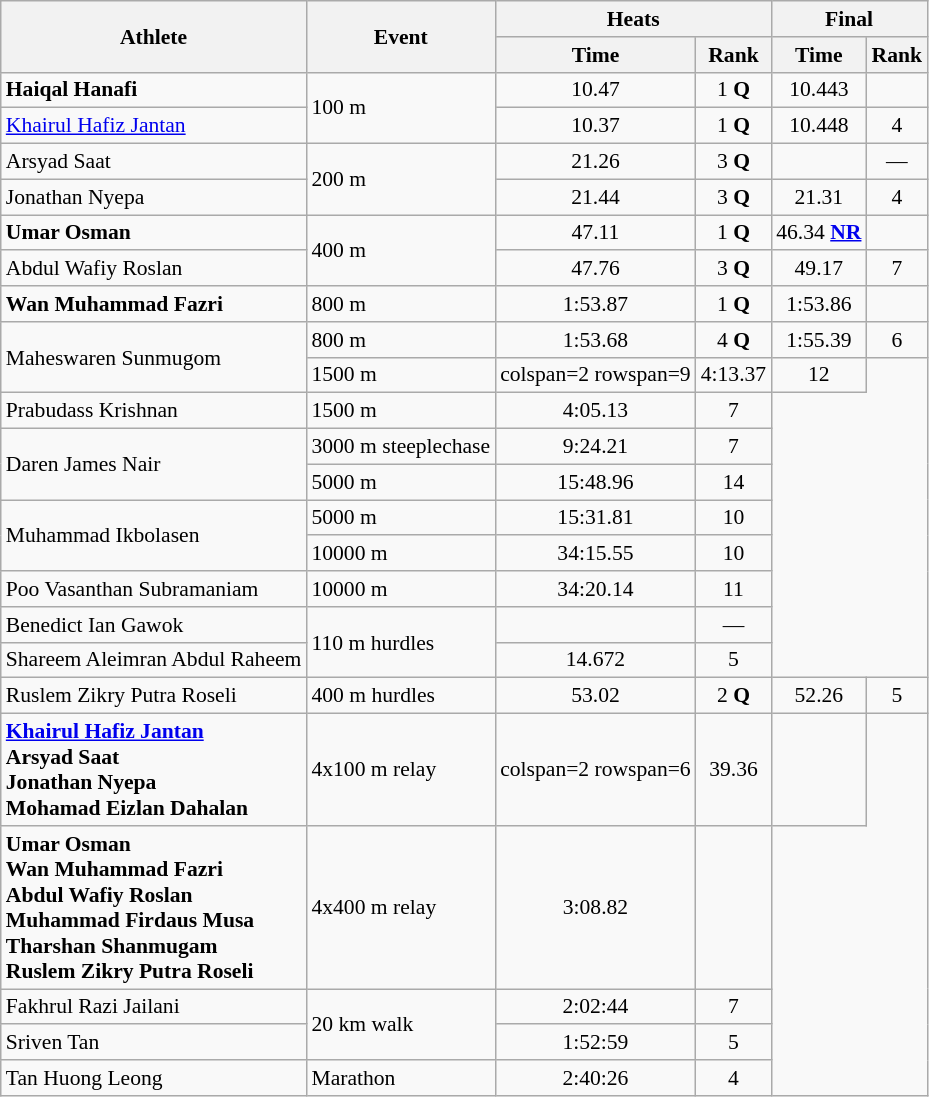<table class="wikitable" style="font-size:90%">
<tr>
<th rowspan="2">Athlete</th>
<th rowspan="2">Event</th>
<th colspan="2">Heats</th>
<th colspan="2">Final</th>
</tr>
<tr>
<th>Time</th>
<th>Rank</th>
<th>Time</th>
<th>Rank</th>
</tr>
<tr align="center">
<td align="left"><strong>Haiqal Hanafi</strong></td>
<td align="left" rowspan=2>100 m</td>
<td>10.47</td>
<td>1 <strong>Q</strong></td>
<td>10.443</td>
<td></td>
</tr>
<tr align="center">
<td align="left"><a href='#'>Khairul Hafiz Jantan</a></td>
<td>10.37</td>
<td>1 <strong>Q</strong></td>
<td>10.448</td>
<td>4</td>
</tr>
<tr align="center">
<td align="left">Arsyad Saat</td>
<td align="left" rowspan=2>200 m</td>
<td>21.26</td>
<td>3 <strong>Q</strong></td>
<td></td>
<td>—</td>
</tr>
<tr align="center">
<td align="left">Jonathan Nyepa</td>
<td>21.44</td>
<td>3 <strong>Q</strong></td>
<td>21.31</td>
<td>4</td>
</tr>
<tr align="center">
<td align="left"><strong>Umar Osman</strong></td>
<td align="left" rowspan=2>400 m</td>
<td>47.11</td>
<td>1 <strong>Q</strong></td>
<td>46.34 <strong><a href='#'>NR</a></strong></td>
<td></td>
</tr>
<tr align="center">
<td align="left">Abdul Wafiy Roslan</td>
<td>47.76</td>
<td>3 <strong>Q</strong></td>
<td>49.17</td>
<td>7</td>
</tr>
<tr align="center">
<td align="left"><strong>Wan Muhammad Fazri</strong></td>
<td align="left">800 m</td>
<td>1:53.87</td>
<td>1 <strong>Q</strong></td>
<td>1:53.86</td>
<td></td>
</tr>
<tr align="center">
<td align="left" rowspan=2>Maheswaren Sunmugom</td>
<td align="left">800 m</td>
<td>1:53.68</td>
<td>4 <strong>Q</strong></td>
<td>1:55.39</td>
<td>6</td>
</tr>
<tr align="center">
<td align="left">1500 m</td>
<td>colspan=2 rowspan=9 </td>
<td>4:13.37</td>
<td>12</td>
</tr>
<tr align="center">
<td align="left">Prabudass Krishnan</td>
<td align="left">1500 m</td>
<td>4:05.13</td>
<td>7</td>
</tr>
<tr align="center">
<td align="left" rowspan=2>Daren James Nair</td>
<td align="left">3000 m steeplechase</td>
<td>9:24.21</td>
<td>7</td>
</tr>
<tr align="center">
<td align="left">5000 m</td>
<td>15:48.96</td>
<td>14</td>
</tr>
<tr align="center">
<td align="left" rowspan=2>Muhammad Ikbolasen</td>
<td align="left">5000 m</td>
<td>15:31.81</td>
<td>10</td>
</tr>
<tr align="center">
<td align="left">10000 m</td>
<td>34:15.55</td>
<td>10</td>
</tr>
<tr align="center">
<td align="left">Poo Vasanthan Subramaniam</td>
<td align="left">10000 m</td>
<td>34:20.14</td>
<td>11</td>
</tr>
<tr align="center">
<td align="left">Benedict Ian Gawok</td>
<td align="left" rowspan=2>110 m hurdles</td>
<td></td>
<td>—</td>
</tr>
<tr align="center">
<td align="left">Shareem Aleimran Abdul Raheem</td>
<td>14.672</td>
<td>5</td>
</tr>
<tr align="center">
<td align="left">Ruslem Zikry Putra Roseli</td>
<td align="left">400 m hurdles</td>
<td>53.02</td>
<td>2 <strong>Q</strong></td>
<td>52.26</td>
<td>5</td>
</tr>
<tr align="center">
<td align="left"><strong><a href='#'>Khairul Hafiz Jantan</a><br>Arsyad Saat<br>Jonathan Nyepa<br>Mohamad Eizlan Dahalan</strong></td>
<td align="left">4x100 m relay</td>
<td>colspan=2 rowspan=6 </td>
<td>39.36</td>
<td></td>
</tr>
<tr align="center">
<td align="left"><strong>Umar Osman<br>Wan Muhammad Fazri<br>Abdul Wafiy Roslan<br>Muhammad Firdaus Musa<br>Tharshan Shanmugam<br>Ruslem Zikry Putra Roseli</strong></td>
<td align="left">4x400 m relay</td>
<td>3:08.82</td>
<td></td>
</tr>
<tr align="center">
<td align="left">Fakhrul Razi Jailani</td>
<td align="left" rowspan=2>20 km walk</td>
<td>2:02:44</td>
<td>7</td>
</tr>
<tr align="center">
<td align="left">Sriven Tan</td>
<td>1:52:59</td>
<td>5</td>
</tr>
<tr align="center">
<td align="left">Tan Huong Leong</td>
<td align="left">Marathon</td>
<td>2:40:26</td>
<td>4</td>
</tr>
</table>
